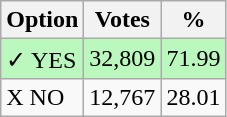<table class="wikitable">
<tr>
<th>Option</th>
<th>Votes</th>
<th>%</th>
</tr>
<tr>
<td style=background:#bbf8be>✓ YES</td>
<td style=background:#bbf8be>32,809</td>
<td style=background:#bbf8be>71.99</td>
</tr>
<tr>
<td>X NO</td>
<td>12,767</td>
<td>28.01</td>
</tr>
</table>
